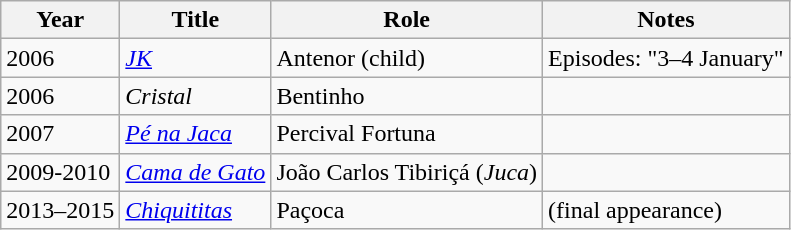<table class="wikitable">
<tr>
<th>Year</th>
<th>Title</th>
<th>Role</th>
<th>Notes</th>
</tr>
<tr>
<td>2006</td>
<td><em><a href='#'>JK</a></em></td>
<td>Antenor (child)</td>
<td>Episodes: "3–4 January"</td>
</tr>
<tr>
<td>2006</td>
<td><em>Cristal</em></td>
<td>Bentinho</td>
<td></td>
</tr>
<tr>
<td>2007</td>
<td><em><a href='#'>Pé na Jaca</a></em></td>
<td>Percival Fortuna</td>
<td></td>
</tr>
<tr>
<td>2009-2010</td>
<td><em><a href='#'>Cama de Gato</a></em></td>
<td>João Carlos Tibiriçá (<em>Juca</em>)</td>
<td></td>
</tr>
<tr>
<td>2013–2015</td>
<td><em><a href='#'>Chiquititas</a></em></td>
<td>Paçoca</td>
<td>(final appearance)</td>
</tr>
</table>
